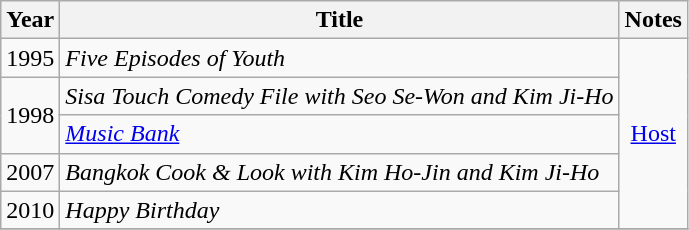<table class="wikitable" style="text-align:center;">
<tr>
<th>Year</th>
<th>Title</th>
<th>Notes</th>
</tr>
<tr>
<td>1995</td>
<td style="text-align:left;"><em>Five Episodes of Youth</em></td>
<td rowspan="5"><a href='#'>Host</a></td>
</tr>
<tr>
<td rowspan="2">1998</td>
<td style="text-align:left;"><em>Sisa Touch Comedy File with Seo Se-Won and Kim Ji-Ho</em></td>
</tr>
<tr>
<td style="text-align:left;"><em><a href='#'>Music Bank</a></em></td>
</tr>
<tr>
<td>2007</td>
<td style="text-align:left;"><em>Bangkok Cook & Look with Kim Ho-Jin and Kim Ji-Ho</em></td>
</tr>
<tr>
<td>2010</td>
<td style="text-align:left;"><em>Happy Birthday</em></td>
</tr>
<tr>
</tr>
</table>
